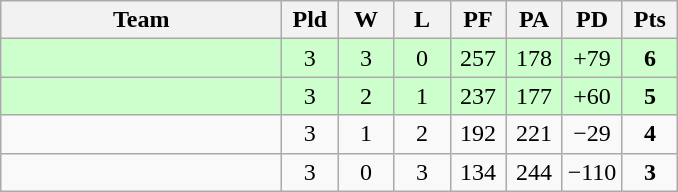<table class=wikitable style="text-align:center">
<tr>
<th width=180>Team</th>
<th width=30>Pld</th>
<th width=30>W</th>
<th width=30>L</th>
<th width=30>PF</th>
<th width=30>PA</th>
<th width=30>PD</th>
<th width=30>Pts</th>
</tr>
<tr align=center bgcolor="#ccffcc">
<td align=left></td>
<td>3</td>
<td>3</td>
<td>0</td>
<td>257</td>
<td>178</td>
<td>+79</td>
<td><strong>6</strong></td>
</tr>
<tr align=center bgcolor="#ccffcc">
<td align=left></td>
<td>3</td>
<td>2</td>
<td>1</td>
<td>237</td>
<td>177</td>
<td>+60</td>
<td><strong>5</strong></td>
</tr>
<tr align=center>
<td align=left></td>
<td>3</td>
<td>1</td>
<td>2</td>
<td>192</td>
<td>221</td>
<td>−29</td>
<td><strong>4</strong></td>
</tr>
<tr align=center>
<td align=left></td>
<td>3</td>
<td>0</td>
<td>3</td>
<td>134</td>
<td>244</td>
<td>−110</td>
<td><strong>3</strong></td>
</tr>
</table>
